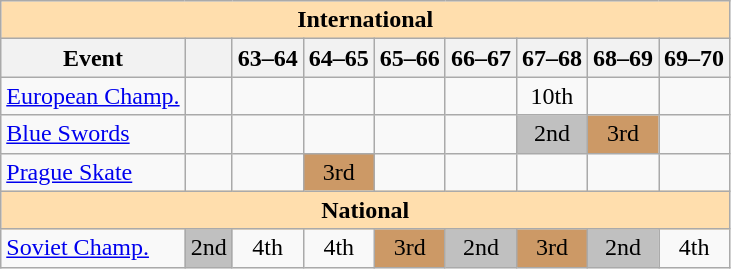<table class="wikitable" style="text-align:center">
<tr>
<th style="background-color: #ffdead; " colspan=9 align=center>International</th>
</tr>
<tr>
<th>Event</th>
<th></th>
<th>63–64</th>
<th>64–65</th>
<th>65–66</th>
<th>66–67</th>
<th>67–68</th>
<th>68–69</th>
<th>69–70</th>
</tr>
<tr>
<td align=left><a href='#'>European Champ.</a></td>
<td></td>
<td></td>
<td></td>
<td></td>
<td></td>
<td>10th</td>
<td></td>
<td></td>
</tr>
<tr>
<td align=left><a href='#'>Blue Swords</a></td>
<td></td>
<td></td>
<td></td>
<td></td>
<td></td>
<td bgcolor=silver>2nd</td>
<td bgcolor=cc9966>3rd</td>
<td></td>
</tr>
<tr>
<td align=left><a href='#'>Prague Skate</a></td>
<td></td>
<td></td>
<td bgcolor=cc9966>3rd</td>
<td></td>
<td></td>
<td></td>
<td></td>
<td></td>
</tr>
<tr>
<th style="background-color: #ffdead; " colspan=9 align=center>National</th>
</tr>
<tr>
<td align=left><a href='#'>Soviet Champ.</a></td>
<td bgcolor=silver>2nd</td>
<td>4th</td>
<td>4th</td>
<td bgcolor=cc9966>3rd</td>
<td bgcolor=silver>2nd</td>
<td bgcolor=cc9966>3rd</td>
<td bgcolor=silver>2nd</td>
<td>4th</td>
</tr>
</table>
